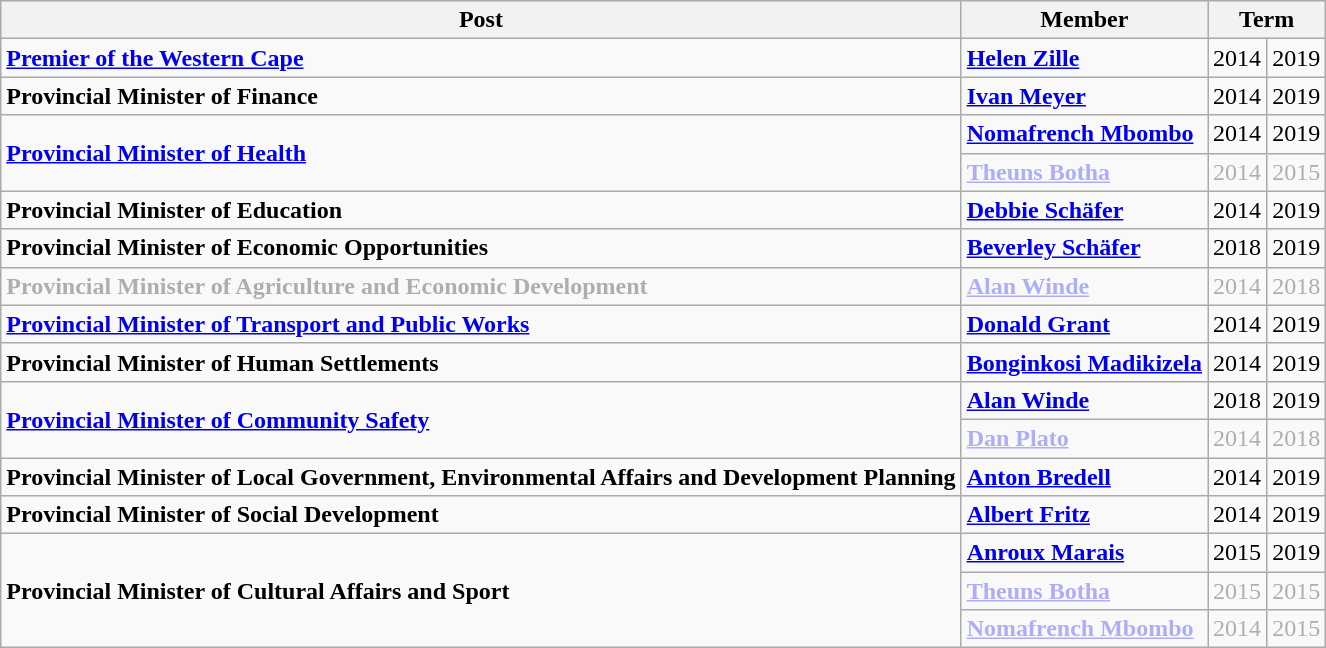<table class="wikitable">
<tr>
<th>Post</th>
<th>Member</th>
<th colspan="2">Term</th>
</tr>
<tr>
<td><strong><a href='#'>Premier of the Western Cape</a></strong></td>
<td><strong><a href='#'>Helen Zille</a></strong></td>
<td>2014</td>
<td>2019</td>
</tr>
<tr>
<td><strong>Provincial Minister of Finance</strong></td>
<td><strong><a href='#'>Ivan Meyer</a></strong></td>
<td>2014</td>
<td>2019</td>
</tr>
<tr>
<td rowspan="2"><a href='#'><strong>Provincial Minister of Health</strong></a></td>
<td><strong><a href='#'>Nomafrench Mbombo</a></strong></td>
<td>2014</td>
<td>2019</td>
</tr>
<tr style="opacity:.3;">
<td><strong><a href='#'>Theuns Botha</a></strong></td>
<td>2014</td>
<td>2015</td>
</tr>
<tr>
<td><strong>Provincial Minister of Education</strong></td>
<td><strong><a href='#'>Debbie Schäfer</a></strong></td>
<td>2014</td>
<td>2019</td>
</tr>
<tr>
<td><strong>Provincial Minister of Economic Opportunities</strong></td>
<td><strong><a href='#'>Beverley Schäfer</a></strong></td>
<td>2018</td>
<td>2019</td>
</tr>
<tr style="opacity:.3;">
<td><strong>Provincial Minister of Agriculture and Economic Development</strong></td>
<td><strong><a href='#'>Alan Winde</a></strong></td>
<td>2014</td>
<td>2018</td>
</tr>
<tr>
<td><a href='#'><strong>Provincial Minister of Transport and Public Works</strong></a></td>
<td><a href='#'><strong>Donald Grant</strong></a></td>
<td>2014</td>
<td>2019</td>
</tr>
<tr>
<td><strong>Provincial Minister of Human Settlements</strong></td>
<td><strong><a href='#'>Bonginkosi Madikizela</a></strong></td>
<td>2014</td>
<td>2019</td>
</tr>
<tr>
<td rowspan="2"><a href='#'><strong>Provincial Minister of Community Safety</strong></a></td>
<td><strong><a href='#'>Alan Winde</a></strong></td>
<td>2018</td>
<td>2019</td>
</tr>
<tr style="opacity:.3;">
<td><strong><a href='#'>Dan Plato</a></strong></td>
<td>2014</td>
<td>2018</td>
</tr>
<tr>
<td><strong>Provincial Minister of Local Government, Environmental Affairs and Development Planning</strong></td>
<td><strong><a href='#'>Anton Bredell</a></strong></td>
<td>2014</td>
<td>2019</td>
</tr>
<tr>
<td><strong>Provincial Minister of Social Development</strong></td>
<td><strong><a href='#'>Albert Fritz</a></strong></td>
<td>2014</td>
<td>2019</td>
</tr>
<tr>
<td rowspan="3"><strong>Provincial Minister of Cultural Affairs and Sport</strong></td>
<td><strong><a href='#'>Anroux Marais</a></strong></td>
<td>2015</td>
<td>2019</td>
</tr>
<tr style="opacity:.3;">
<td><strong><a href='#'>Theuns Botha</a></strong></td>
<td>2015</td>
<td>2015</td>
</tr>
<tr style="opacity:.3;">
<td><strong><a href='#'>Nomafrench Mbombo</a></strong></td>
<td>2014</td>
<td>2015</td>
</tr>
</table>
